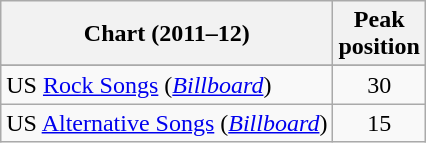<table class="wikitable sortable">
<tr>
<th>Chart (2011–12)</th>
<th>Peak<br>position</th>
</tr>
<tr>
</tr>
<tr>
<td>US <a href='#'>Rock Songs</a> (<em><a href='#'>Billboard</a></em>)</td>
<td style="text-align:center;">30</td>
</tr>
<tr>
<td>US <a href='#'>Alternative Songs</a> (<em><a href='#'>Billboard</a></em>)</td>
<td style="text-align:center;">15</td>
</tr>
</table>
